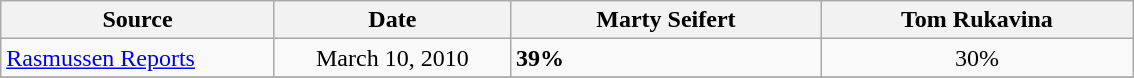<table class="wikitable collapsible">
<tr>
<th width="175px">Source</th>
<th width="150px">Date</th>
<th width="200px" align="center">Marty Seifert</th>
<th width="200px" align="center">Tom Rukavina</th>
</tr>
<tr>
<td><a href='#'>Rasmussen Reports</a></td>
<td align="center">March 10, 2010</td>
<td><strong>39%</strong></td>
<td align="center">30%</td>
</tr>
<tr>
</tr>
</table>
